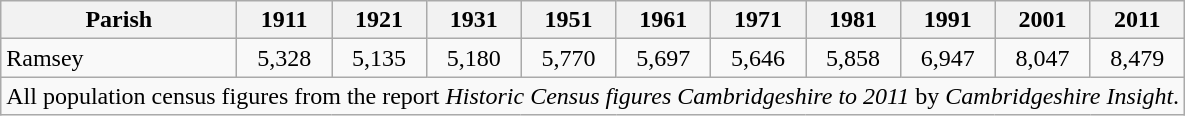<table class="wikitable" style="text-align:center">
<tr>
<th width="150">Parish</th>
<th>1911</th>
<th>1921</th>
<th>1931</th>
<th>1951</th>
<th>1961</th>
<th>1971</th>
<th>1981</th>
<th>1991</th>
<th>2001</th>
<th>2011</th>
</tr>
<tr>
<td align=left>Ramsey</td>
<td align="center">5,328</td>
<td align="center">5,135</td>
<td align="center">5,180</td>
<td align="center">5,770</td>
<td align="center">5,697</td>
<td align="center">5,646</td>
<td align="center">5,858</td>
<td align="center">6,947</td>
<td align="center">8,047</td>
<td align="center">8,479</td>
</tr>
<tr>
<td colspan="11">All population census figures from the report <em>Historic Census figures Cambridgeshire to 2011</em> by <em>Cambridgeshire Insight</em>.</td>
</tr>
</table>
